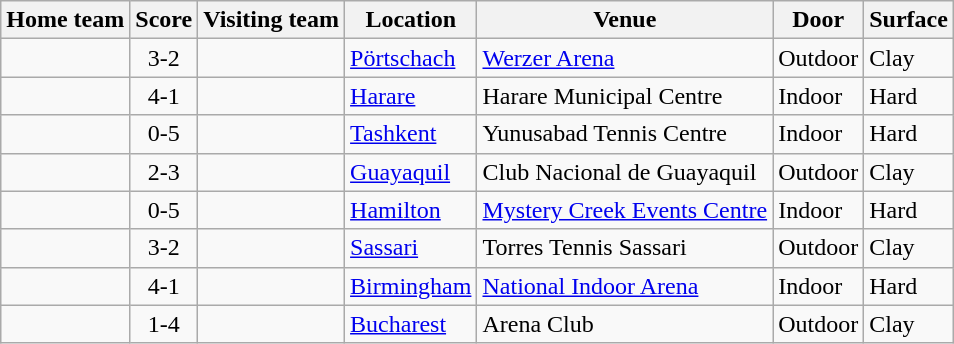<table class="wikitable" style="border:1px solid #aaa;">
<tr>
<th>Home team</th>
<th>Score</th>
<th>Visiting team</th>
<th>Location</th>
<th>Venue</th>
<th>Door</th>
<th>Surface</th>
</tr>
<tr>
<td><strong></strong></td>
<td style="text-align:center;">3-2</td>
<td></td>
<td><a href='#'>Pörtschach</a></td>
<td><a href='#'>Werzer Arena</a></td>
<td>Outdoor</td>
<td>Clay</td>
</tr>
<tr>
<td><strong></strong></td>
<td style="text-align:center;">4-1</td>
<td></td>
<td><a href='#'>Harare</a></td>
<td>Harare Municipal Centre</td>
<td>Indoor</td>
<td>Hard</td>
</tr>
<tr>
<td></td>
<td style="text-align:center;">0-5</td>
<td><strong></strong></td>
<td><a href='#'>Tashkent</a></td>
<td>Yunusabad Tennis Centre</td>
<td>Indoor</td>
<td>Hard</td>
</tr>
<tr>
<td></td>
<td style="text-align:center;">2-3</td>
<td><strong></strong></td>
<td><a href='#'>Guayaquil</a></td>
<td>Club Nacional de Guayaquil</td>
<td>Outdoor</td>
<td>Clay</td>
</tr>
<tr>
<td></td>
<td style="text-align:center;">0-5</td>
<td><strong></strong></td>
<td><a href='#'>Hamilton</a></td>
<td><a href='#'>Mystery Creek Events Centre</a></td>
<td>Indoor</td>
<td>Hard</td>
</tr>
<tr>
<td><strong></strong></td>
<td style="text-align:center;">3-2</td>
<td></td>
<td><a href='#'>Sassari</a></td>
<td>Torres Tennis Sassari</td>
<td>Outdoor</td>
<td>Clay</td>
</tr>
<tr>
<td><strong></strong></td>
<td style="text-align:center;">4-1</td>
<td></td>
<td><a href='#'>Birmingham</a></td>
<td><a href='#'>National Indoor Arena</a></td>
<td>Indoor</td>
<td>Hard</td>
</tr>
<tr>
<td></td>
<td style="text-align:center;">1-4</td>
<td><strong></strong></td>
<td><a href='#'>Bucharest</a></td>
<td>Arena Club</td>
<td>Outdoor</td>
<td>Clay</td>
</tr>
</table>
